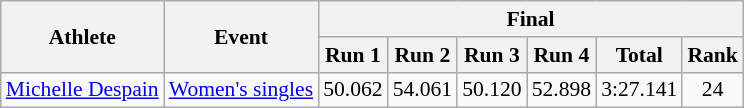<table class="wikitable" style="font-size:90%">
<tr>
<th rowspan="2">Athlete</th>
<th rowspan="2">Event</th>
<th colspan="6">Final</th>
</tr>
<tr>
<th>Run 1</th>
<th>Run 2</th>
<th>Run 3</th>
<th>Run 4</th>
<th>Total</th>
<th>Rank</th>
</tr>
<tr>
<td><a href='#'>Michelle Despain</a></td>
<td><a href='#'>Women's singles</a></td>
<td align="center">50.062</td>
<td align="center">54.061</td>
<td align="center">50.120</td>
<td align="center">52.898</td>
<td align="center">3:27.141</td>
<td align="center">24</td>
</tr>
</table>
